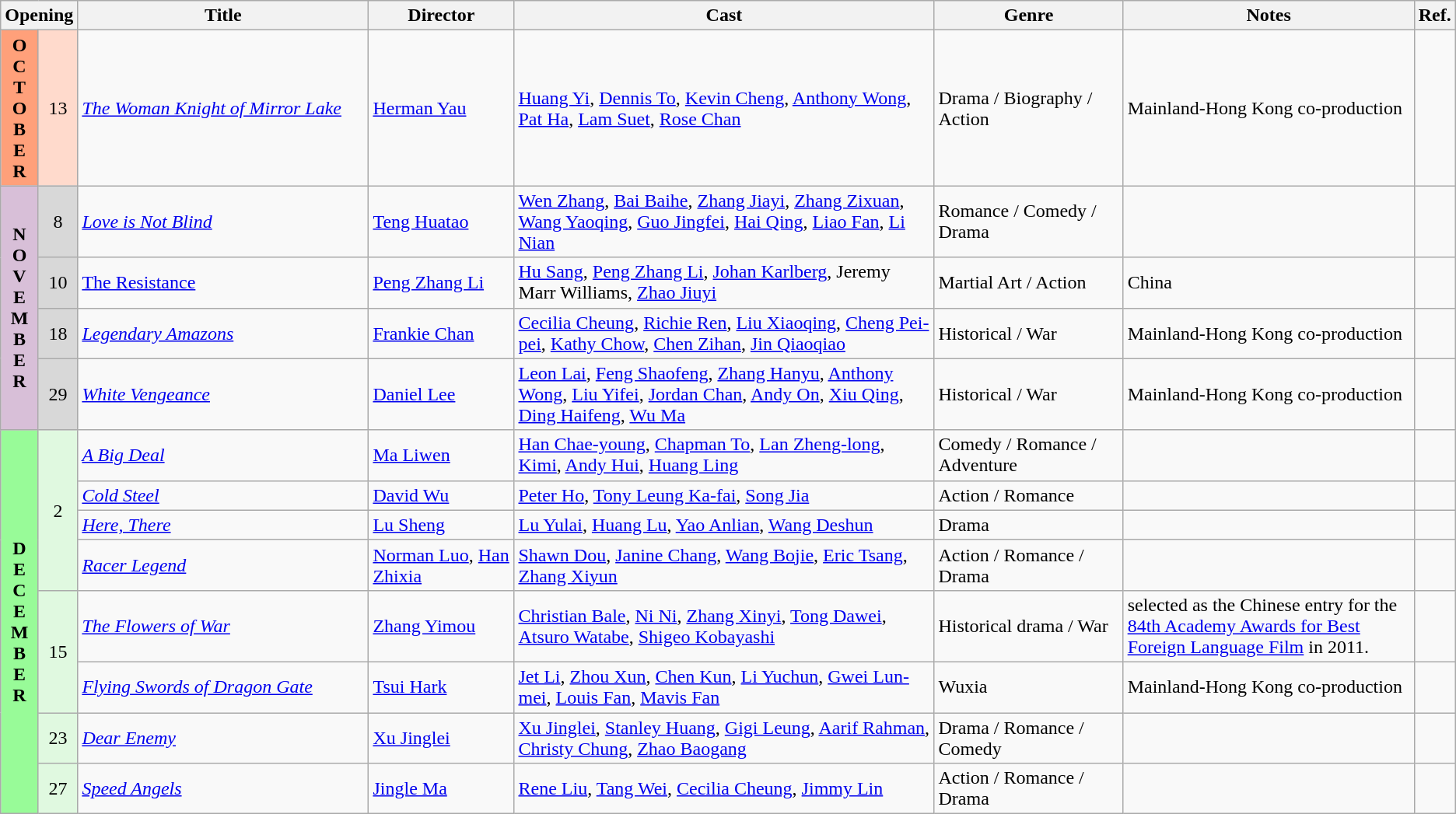<table class="wikitable">
<tr>
<th colspan="2">Opening</th>
<th style="width:20%;">Title</th>
<th style="width:10%;">Director</th>
<th>Cast</th>
<th style="width:13%">Genre</th>
<th style="width:20%">Notes</th>
<th>Ref.</th>
</tr>
<tr>
<td rowspan=1 style="text-align:center; background:#ffa07a; textcolor:#000;"><strong>O<br>C<br>T<br>O<br>B<br>E<br>R</strong></td>
<td rowspan=1 style="text-align:center; background:#ffdacc; textcolor:#000;">13</td>
<td><em><a href='#'>The Woman Knight of Mirror Lake</a></em></td>
<td><a href='#'>Herman Yau</a></td>
<td><a href='#'>Huang Yi</a>, <a href='#'>Dennis To</a>, <a href='#'>Kevin Cheng</a>, <a href='#'>Anthony Wong</a>, <a href='#'>Pat Ha</a>, <a href='#'>Lam Suet</a>, <a href='#'>Rose Chan</a></td>
<td>Drama / Biography / Action</td>
<td>Mainland-Hong Kong co-production</td>
<td style="text-align:center;"></td>
</tr>
<tr>
<td rowspan=4 style="text-align:center; background:thistle; textcolor:#000;"><strong>N<br>O<br>V<br>E<br>M<br>B<br>E<br>R</strong></td>
<td rowspan=1 style="text-align:center; background:#d8d8d8; textcolor:000;">8</td>
<td><em><a href='#'>Love is Not Blind</a></em></td>
<td><a href='#'>Teng Huatao</a></td>
<td><a href='#'>Wen Zhang</a>, <a href='#'>Bai Baihe</a>, <a href='#'>Zhang Jiayi</a>, <a href='#'>Zhang Zixuan</a>, <a href='#'>Wang Yaoqing</a>, <a href='#'>Guo Jingfei</a>, <a href='#'>Hai Qing</a>, <a href='#'>Liao Fan</a>, <a href='#'>Li Nian</a></td>
<td>Romance / Comedy / Drama</td>
<td></td>
<td style="text-align:center;"></td>
</tr>
<tr>
<td rowspan=1 style="text-align:center; background:#d8d8d8; textcolor:000;">10</td>
<td><em><a href='#'></em>The Resistance<em></a></em></td>
<td><a href='#'>Peng Zhang Li</a></td>
<td><a href='#'>Hu Sang</a>, <a href='#'>Peng Zhang Li</a>, <a href='#'>Johan Karlberg</a>, Jeremy Marr Williams, <a href='#'>Zhao Jiuyi</a></td>
<td>Martial Art / Action</td>
<td>China</td>
<td style="text-align:center;"></td>
</tr>
<tr>
<td rowspan=1 style="text-align:center; background:#d8d8d8; textcolor:000;">18</td>
<td><em><a href='#'>Legendary Amazons</a></em></td>
<td><a href='#'>Frankie Chan</a></td>
<td><a href='#'>Cecilia Cheung</a>, <a href='#'>Richie Ren</a>, <a href='#'>Liu Xiaoqing</a>, <a href='#'>Cheng Pei-pei</a>, <a href='#'>Kathy Chow</a>, <a href='#'>Chen Zihan</a>, <a href='#'>Jin Qiaoqiao</a></td>
<td>Historical / War</td>
<td>Mainland-Hong Kong co-production</td>
<td style="text-align:center;"></td>
</tr>
<tr>
<td rowspan=1 style="text-align:center; background:#d8d8d8; textcolor:000;">29</td>
<td><em><a href='#'>White Vengeance</a></em></td>
<td><a href='#'>Daniel Lee</a></td>
<td><a href='#'>Leon Lai</a>, <a href='#'>Feng Shaofeng</a>, <a href='#'>Zhang Hanyu</a>, <a href='#'>Anthony Wong</a>, <a href='#'>Liu Yifei</a>, <a href='#'>Jordan Chan</a>, <a href='#'>Andy On</a>, <a href='#'>Xiu Qing</a>, <a href='#'>Ding Haifeng</a>, <a href='#'>Wu Ma</a></td>
<td>Historical / War</td>
<td>Mainland-Hong Kong co-production</td>
<td style="text-align:center;"></td>
</tr>
<tr>
<td rowspan=8 style="text-align:center; background:#98fb98; textcolor:#000;"><strong>D<br>E<br>C<br>E<br>M<br>B<br>E<br>R</strong></td>
<td rowspan=4 style="text-align:center; background:#e0f9e0; textcolor:000;">2</td>
<td><em><a href='#'>A Big Deal</a></em></td>
<td><a href='#'>Ma Liwen</a></td>
<td><a href='#'>Han Chae-young</a>, <a href='#'>Chapman To</a>, <a href='#'>Lan Zheng-long</a>, <a href='#'>Kimi</a>, <a href='#'>Andy Hui</a>, <a href='#'>Huang Ling</a></td>
<td>Comedy / Romance / Adventure</td>
<td></td>
<td style="text-align:center;"></td>
</tr>
<tr>
<td><em><a href='#'>Cold Steel</a></em></td>
<td><a href='#'>David Wu</a></td>
<td><a href='#'>Peter Ho</a>, <a href='#'>Tony Leung Ka-fai</a>, <a href='#'>Song Jia</a></td>
<td>Action / Romance</td>
<td></td>
<td style="text-align:center;"></td>
</tr>
<tr>
<td><em><a href='#'>Here, There</a></em></td>
<td><a href='#'>Lu Sheng</a></td>
<td><a href='#'>Lu Yulai</a>, <a href='#'>Huang Lu</a>, <a href='#'>Yao Anlian</a>, <a href='#'>Wang Deshun</a></td>
<td>Drama</td>
<td></td>
<td style="text-align:center;"></td>
</tr>
<tr>
<td><em><a href='#'>Racer Legend</a></em></td>
<td><a href='#'>Norman Luo</a>, <a href='#'>Han Zhixia</a></td>
<td><a href='#'>Shawn Dou</a>, <a href='#'>Janine Chang</a>, <a href='#'>Wang Bojie</a>, <a href='#'>Eric Tsang</a>, <a href='#'>Zhang Xiyun</a></td>
<td>Action / Romance / Drama</td>
<td></td>
<td style="text-align:center;"></td>
</tr>
<tr>
<td rowspan=2 style="text-align:center; background:#e0f9e0; textcolor:000;">15</td>
<td><em><a href='#'>The Flowers of War</a></em></td>
<td><a href='#'>Zhang Yimou</a></td>
<td><a href='#'>Christian Bale</a>, <a href='#'>Ni Ni</a>, <a href='#'>Zhang Xinyi</a>, <a href='#'>Tong Dawei</a>, <a href='#'>Atsuro Watabe</a>, <a href='#'>Shigeo Kobayashi</a></td>
<td>Historical drama / War</td>
<td>selected as the Chinese entry for the <a href='#'>84th Academy Awards for Best Foreign Language Film</a> in 2011.</td>
<td style="text-align:center;"></td>
</tr>
<tr>
<td><em><a href='#'>Flying Swords of Dragon Gate</a></em></td>
<td><a href='#'>Tsui Hark</a></td>
<td><a href='#'>Jet Li</a>, <a href='#'>Zhou Xun</a>, <a href='#'>Chen Kun</a>, <a href='#'>Li Yuchun</a>, <a href='#'>Gwei Lun-mei</a>, <a href='#'>Louis Fan</a>, <a href='#'>Mavis Fan</a></td>
<td>Wuxia</td>
<td>Mainland-Hong Kong co-production</td>
<td style="text-align:center;"></td>
</tr>
<tr>
<td rowspan=1 style="text-align:center; background:#e0f9e0; textcolor:000;">23</td>
<td><em><a href='#'>Dear Enemy</a></em></td>
<td><a href='#'>Xu Jinglei</a></td>
<td><a href='#'>Xu Jinglei</a>, <a href='#'>Stanley Huang</a>, <a href='#'>Gigi Leung</a>, <a href='#'>Aarif Rahman</a>, <a href='#'>Christy Chung</a>, <a href='#'>Zhao Baogang</a></td>
<td>Drama / Romance / Comedy</td>
<td></td>
<td style="text-align:center;"></td>
</tr>
<tr>
<td rowspan=1 style="text-align:center; background:#e0f9e0; textcolor:000;">27</td>
<td><em><a href='#'>Speed Angels</a></em></td>
<td><a href='#'>Jingle Ma</a></td>
<td><a href='#'>Rene Liu</a>, <a href='#'>Tang Wei</a>, <a href='#'>Cecilia Cheung</a>, <a href='#'>Jimmy Lin</a></td>
<td>Action / Romance / Drama</td>
<td></td>
<td style="text-align:center;"></td>
</tr>
</table>
